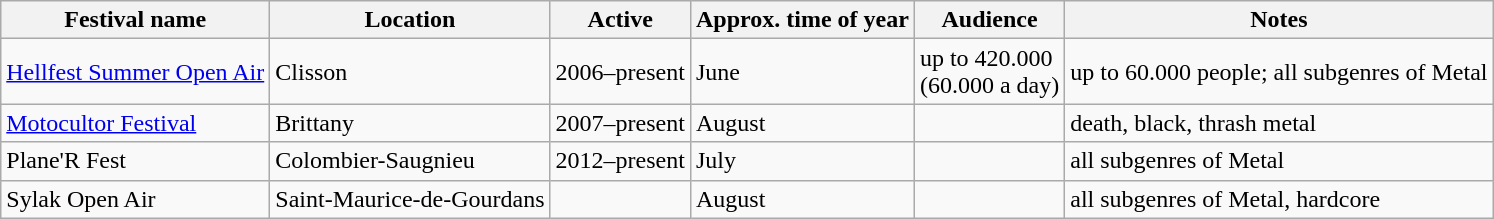<table class="wikitable sortable">
<tr>
<th>Festival name</th>
<th class="unsortable">Location</th>
<th>Active</th>
<th class="wikitable sortable">Approx. time of year</th>
<th>Audience</th>
<th class="unsortable">Notes</th>
</tr>
<tr>
<td><a href='#'>Hellfest Summer Open Air</a></td>
<td>Clisson</td>
<td>2006–present</td>
<td>June</td>
<td>up to 420.000<br>(60.000 a day)</td>
<td>up to 60.000 people; all subgenres of Metal</td>
</tr>
<tr>
<td><a href='#'>Motocultor Festival</a></td>
<td>Brittany</td>
<td>2007–present</td>
<td>August</td>
<td></td>
<td>death, black, thrash metal</td>
</tr>
<tr>
<td>Plane'R Fest</td>
<td>Colombier-Saugnieu</td>
<td>2012–present</td>
<td>July</td>
<td></td>
<td>all subgenres of Metal</td>
</tr>
<tr>
<td>Sylak Open Air</td>
<td>Saint-Maurice-de-Gourdans</td>
<td></td>
<td>August</td>
<td></td>
<td>all subgenres of Metal, hardcore</td>
</tr>
</table>
